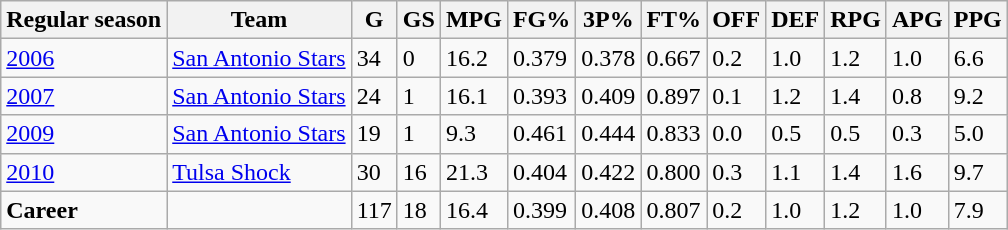<table class="wikitable">
<tr>
<th>Regular season</th>
<th>Team</th>
<th>G</th>
<th>GS</th>
<th>MPG</th>
<th>FG%</th>
<th>3P%</th>
<th>FT%</th>
<th>OFF</th>
<th>DEF</th>
<th>RPG</th>
<th>APG</th>
<th>PPG</th>
</tr>
<tr>
<td><a href='#'>2006</a></td>
<td><a href='#'>San Antonio Stars</a></td>
<td>34</td>
<td>0</td>
<td>16.2</td>
<td>0.379</td>
<td>0.378</td>
<td>0.667</td>
<td>0.2</td>
<td>1.0</td>
<td>1.2</td>
<td>1.0</td>
<td>6.6</td>
</tr>
<tr>
<td><a href='#'>2007</a></td>
<td><a href='#'>San Antonio Stars</a></td>
<td>24</td>
<td>1</td>
<td>16.1</td>
<td>0.393</td>
<td>0.409</td>
<td>0.897</td>
<td>0.1</td>
<td>1.2</td>
<td>1.4</td>
<td>0.8</td>
<td>9.2</td>
</tr>
<tr>
<td><a href='#'>2009</a></td>
<td><a href='#'>San Antonio Stars</a></td>
<td>19</td>
<td>1</td>
<td>9.3</td>
<td>0.461</td>
<td>0.444</td>
<td>0.833</td>
<td>0.0</td>
<td>0.5</td>
<td>0.5</td>
<td>0.3</td>
<td>5.0</td>
</tr>
<tr>
<td><a href='#'>2010</a></td>
<td><a href='#'>Tulsa Shock</a></td>
<td>30</td>
<td>16</td>
<td>21.3</td>
<td>0.404</td>
<td>0.422</td>
<td>0.800</td>
<td>0.3</td>
<td>1.1</td>
<td>1.4</td>
<td>1.6</td>
<td>9.7</td>
</tr>
<tr>
<td><strong>Career</strong></td>
<td></td>
<td>117</td>
<td>18</td>
<td>16.4</td>
<td>0.399</td>
<td>0.408</td>
<td>0.807</td>
<td>0.2</td>
<td>1.0</td>
<td>1.2</td>
<td>1.0</td>
<td>7.9</td>
</tr>
</table>
